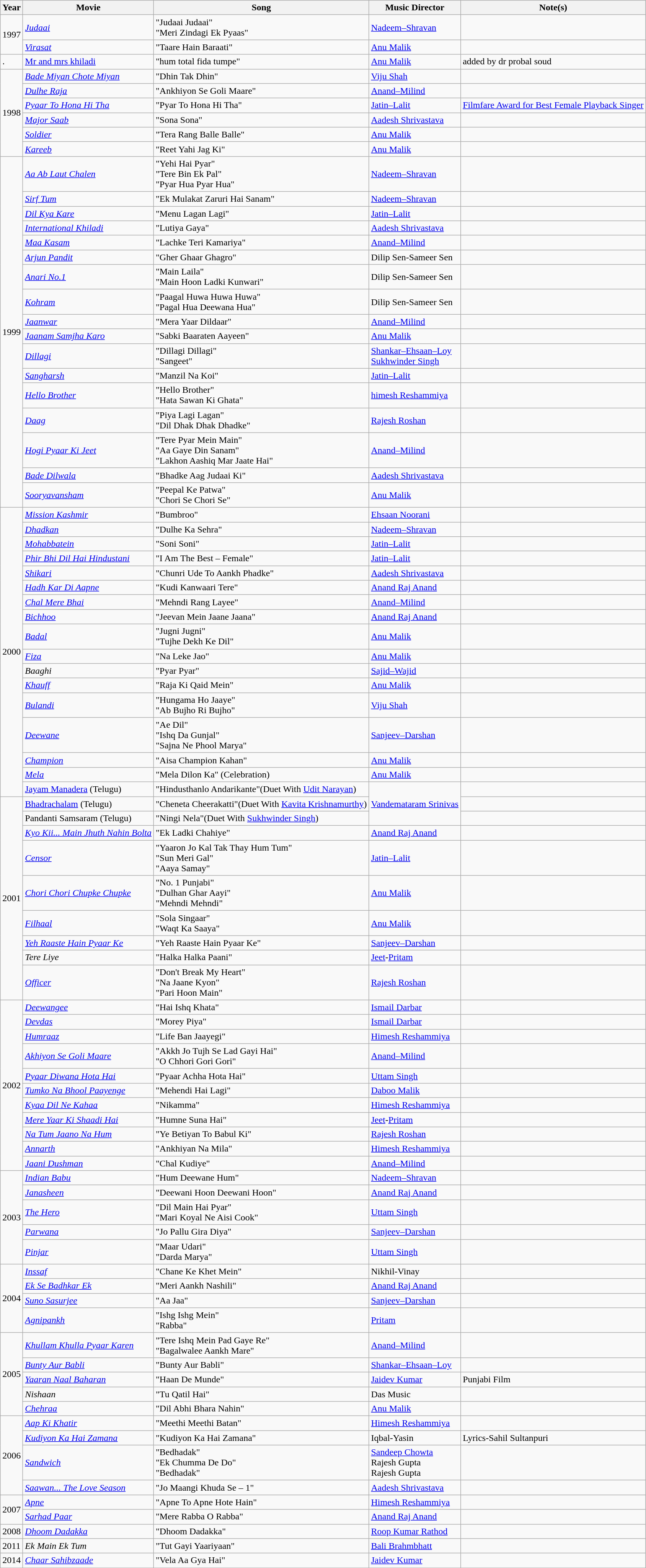<table class=wikitable>
<tr>
<th>Year</th>
<th>Movie</th>
<th>Song</th>
<th>Music Director</th>
<th>Note(s)</th>
</tr>
<tr>
<td rowspan="2">1997</td>
<td><em><a href='#'>Judaai</a></em></td>
<td>"Judaai Judaai"<br>"Meri Zindagi Ek Pyaas"</td>
<td><a href='#'>Nadeem–Shravan</a></td>
<td></td>
</tr>
<tr>
<td><em><a href='#'>Virasat</a></em></td>
<td>"Taare Hain Baraati"</td>
<td><a href='#'>Anu Malik</a></td>
<td></td>
</tr>
<tr>
<td>.</td>
<td><a href='#'>Mr and mrs khiladi</a></td>
<td>"hum total fida tumpe"</td>
<td><a href='#'>Anu Malik</a></td>
<td>added by dr probal soud</td>
</tr>
<tr>
<td rowspan="6">1998</td>
<td><em><a href='#'>Bade Miyan Chote Miyan</a></em></td>
<td>"Dhin Tak Dhin"</td>
<td><a href='#'>Viju Shah</a></td>
<td></td>
</tr>
<tr>
<td><em><a href='#'>Dulhe Raja</a></em></td>
<td>"Ankhiyon Se Goli Maare"</td>
<td><a href='#'>Anand–Milind</a></td>
<td></td>
</tr>
<tr>
<td><em><a href='#'>Pyaar To Hona Hi Tha</a></em></td>
<td>"Pyar To Hona Hi Tha"</td>
<td><a href='#'>Jatin–Lalit</a></td>
<td><a href='#'>Filmfare Award for Best Female Playback Singer</a></td>
</tr>
<tr>
<td><em><a href='#'>Major Saab</a></em></td>
<td>"Sona Sona"</td>
<td><a href='#'>Aadesh Shrivastava</a></td>
<td></td>
</tr>
<tr>
<td><em><a href='#'>Soldier</a></em></td>
<td>"Tera Rang Balle Balle"</td>
<td><a href='#'>Anu Malik</a></td>
<td></td>
</tr>
<tr>
<td><em><a href='#'>Kareeb</a></em></td>
<td>"Reet Yahi Jag Ki"</td>
<td><a href='#'>Anu Malik</a></td>
<td></td>
</tr>
<tr>
<td rowspan="17">1999</td>
<td><em><a href='#'>Aa Ab Laut Chalen</a></em></td>
<td>"Yehi Hai Pyar"<br>"Tere Bin Ek Pal"<br>"Pyar Hua Pyar Hua"</td>
<td><a href='#'>Nadeem–Shravan</a></td>
<td></td>
</tr>
<tr>
<td><em><a href='#'>Sirf Tum</a></em></td>
<td>"Ek Mulakat Zaruri Hai Sanam"</td>
<td><a href='#'>Nadeem–Shravan</a></td>
<td></td>
</tr>
<tr>
<td><em><a href='#'>Dil Kya Kare</a></em></td>
<td>"Menu Lagan Lagi"</td>
<td><a href='#'>Jatin–Lalit</a></td>
<td></td>
</tr>
<tr>
<td><em><a href='#'>International Khiladi</a></em></td>
<td>"Lutiya Gaya"</td>
<td><a href='#'>Aadesh Shrivastava</a></td>
<td></td>
</tr>
<tr>
<td><em><a href='#'>Maa Kasam</a></em></td>
<td>"Lachke Teri Kamariya"</td>
<td><a href='#'>Anand–Milind</a></td>
<td></td>
</tr>
<tr>
<td><em><a href='#'>Arjun Pandit</a></em></td>
<td>"Gher Ghaar Ghagro"</td>
<td>Dilip Sen-Sameer Sen</td>
<td></td>
</tr>
<tr>
<td><em><a href='#'>Anari No.1</a></em></td>
<td>"Main Laila"<br>"Main Hoon Ladki Kunwari"</td>
<td>Dilip Sen-Sameer Sen</td>
<td></td>
</tr>
<tr>
<td><em><a href='#'>Kohram</a></em></td>
<td>"Paagal Huwa Huwa Huwa"<br>"Pagal Hua Deewana Hua"</td>
<td>Dilip Sen-Sameer Sen</td>
<td></td>
</tr>
<tr>
<td><em><a href='#'>Jaanwar</a></em></td>
<td>"Mera Yaar Dildaar"</td>
<td><a href='#'>Anand–Milind</a></td>
<td></td>
</tr>
<tr>
<td><em><a href='#'>Jaanam Samjha Karo</a></em></td>
<td>"Sabki Baaraten Aayeen"</td>
<td><a href='#'>Anu Malik</a></td>
<td></td>
</tr>
<tr>
<td><em><a href='#'>Dillagi</a></em></td>
<td>"Dillagi Dillagi"<br>"Sangeet"</td>
<td><a href='#'>Shankar–Ehsaan–Loy</a><br><a href='#'>Sukhwinder Singh</a></td>
<td></td>
</tr>
<tr>
<td><em><a href='#'>Sangharsh</a></em></td>
<td>"Manzil Na Koi"</td>
<td><a href='#'>Jatin–Lalit</a></td>
<td></td>
</tr>
<tr>
<td><em><a href='#'>Hello Brother</a></em></td>
<td>"Hello Brother"<br>"Hata Sawan Ki Ghata"</td>
<td><a href='#'>himesh Reshammiya</a></td>
<td></td>
</tr>
<tr>
<td><em><a href='#'>Daag</a></em></td>
<td>"Piya Lagi Lagan"<br>"Dil Dhak Dhak Dhadke"</td>
<td><a href='#'>Rajesh Roshan</a></td>
<td></td>
</tr>
<tr>
<td><em><a href='#'>Hogi Pyaar Ki Jeet</a></em></td>
<td>"Tere Pyar Mein Main"<br>"Aa Gaye Din Sanam"<br>"Lakhon Aashiq Mar Jaate Hai"</td>
<td><a href='#'>Anand–Milind</a></td>
<td></td>
</tr>
<tr>
<td><em><a href='#'>Bade Dilwala</a></em></td>
<td>"Bhadke Aag Judaai Ki"</td>
<td><a href='#'>Aadesh Shrivastava</a></td>
<td></td>
</tr>
<tr>
<td><em><a href='#'>Sooryavansham</a></em></td>
<td>"Peepal Ke Patwa"<br>"Chori Se Chori Se"</td>
<td><a href='#'>Anu Malik</a></td>
<td></td>
</tr>
<tr>
<td rowspan="17">2000</td>
<td><em><a href='#'>Mission Kashmir</a></em></td>
<td>"Bumbroo"</td>
<td><a href='#'>Ehsaan Noorani</a></td>
<td></td>
</tr>
<tr>
<td><em><a href='#'>Dhadkan</a></em></td>
<td>"Dulhe Ka Sehra"</td>
<td><a href='#'>Nadeem–Shravan</a></td>
<td></td>
</tr>
<tr>
<td><em><a href='#'>Mohabbatein</a></em></td>
<td>"Soni Soni"</td>
<td><a href='#'>Jatin–Lalit</a></td>
<td></td>
</tr>
<tr>
<td><em><a href='#'>Phir Bhi Dil Hai Hindustani</a></em></td>
<td>"I Am The Best – Female"</td>
<td><a href='#'>Jatin–Lalit</a></td>
<td></td>
</tr>
<tr>
<td><em><a href='#'>Shikari</a></em></td>
<td>"Chunri Ude To Aankh Phadke"</td>
<td><a href='#'>Aadesh Shrivastava</a></td>
<td></td>
</tr>
<tr>
<td><em><a href='#'>Hadh Kar Di Aapne</a></em></td>
<td>"Kudi Kanwaari Tere"</td>
<td><a href='#'>Anand Raj Anand</a></td>
<td></td>
</tr>
<tr>
<td><em><a href='#'>Chal Mere Bhai</a></em></td>
<td>"Mehndi Rang Layee"</td>
<td><a href='#'>Anand–Milind</a></td>
<td></td>
</tr>
<tr>
<td><em><a href='#'>Bichhoo</a></em></td>
<td>"Jeevan Mein Jaane Jaana"</td>
<td><a href='#'>Anand Raj Anand</a></td>
<td></td>
</tr>
<tr>
<td><em><a href='#'>Badal</a></em></td>
<td>"Jugni Jugni"<br>"Tujhe Dekh Ke Dil"</td>
<td><a href='#'>Anu Malik</a></td>
<td></td>
</tr>
<tr>
<td><em><a href='#'>Fiza</a></em></td>
<td>"Na Leke Jao"</td>
<td><a href='#'>Anu Malik</a></td>
<td></td>
</tr>
<tr>
<td><em>Baaghi</em></td>
<td>"Pyar Pyar"</td>
<td><a href='#'>Sajid–Wajid</a></td>
<td></td>
</tr>
<tr>
<td><em><a href='#'>Khauff</a></em></td>
<td>"Raja Ki Qaid Mein"</td>
<td><a href='#'>Anu Malik</a></td>
<td></td>
</tr>
<tr>
<td><em><a href='#'>Bulandi</a></em></td>
<td>"Hungama Ho Jaaye"<br>"Ab Bujho Ri Bujho"</td>
<td><a href='#'>Viju Shah</a></td>
<td></td>
</tr>
<tr>
<td><em><a href='#'>Deewane</a></em></td>
<td>"Ae Dil"<br>"Ishq Da Gunjal"<br>"Sajna Ne Phool Marya"</td>
<td><a href='#'>Sanjeev–Darshan</a></td>
<td></td>
</tr>
<tr>
<td><em><a href='#'>Champion</a></em></td>
<td>"Aisa Champion Kahan"</td>
<td><a href='#'>Anu Malik</a></td>
<td></td>
</tr>
<tr>
<td><em><a href='#'>Mela</a></em></td>
<td>"Mela Dilon Ka" (Celebration)</td>
<td><a href='#'>Anu Malik</a></td>
<td></td>
</tr>
<tr>
<td><a href='#'>Jayam Manadera</a> (Telugu)</td>
<td>"Hindusthanlo Andarikante"(Duet With <a href='#'>Udit Narayan</a>)</td>
<td rowspan="3"><a href='#'>Vandemataram Srinivas</a></td>
<td></td>
</tr>
<tr>
<td rowspan="9">2001</td>
<td><a href='#'>Bhadrachalam</a> (Telugu)</td>
<td>"Cheneta Cheerakatti"(Duet With <a href='#'>Kavita Krishnamurthy</a>)</td>
<td></td>
</tr>
<tr>
<td>Pandanti Samsaram (Telugu)</td>
<td>"Ningi Nela"(Duet With <a href='#'>Sukhwinder Singh</a>)</td>
<td></td>
</tr>
<tr>
<td><em><a href='#'>Kyo Kii... Main Jhuth Nahin Bolta</a></em></td>
<td>"Ek Ladki Chahiye"</td>
<td><a href='#'>Anand Raj Anand</a></td>
<td></td>
</tr>
<tr>
<td><em><a href='#'>Censor</a></em></td>
<td>"Yaaron Jo Kal Tak Thay Hum Tum"<br>"Sun Meri Gal"<br>"Aaya Samay"</td>
<td><a href='#'>Jatin–Lalit</a></td>
<td></td>
</tr>
<tr>
<td><em><a href='#'>Chori Chori Chupke Chupke</a></em></td>
<td>"No. 1 Punjabi"<br>"Dulhan Ghar Aayi"<br>"Mehndi Mehndi"</td>
<td><a href='#'>Anu Malik</a></td>
<td></td>
</tr>
<tr>
<td><em><a href='#'>Filhaal</a></em></td>
<td>"Sola Singaar"<br>"Waqt Ka Saaya"</td>
<td><a href='#'>Anu Malik</a></td>
<td></td>
</tr>
<tr>
<td><em><a href='#'>Yeh Raaste Hain Pyaar Ke</a></em></td>
<td>"Yeh Raaste Hain Pyaar Ke"</td>
<td><a href='#'>Sanjeev–Darshan</a></td>
<td></td>
</tr>
<tr>
<td><em>Tere Liye</em></td>
<td>"Halka Halka Paani"</td>
<td><a href='#'>Jeet</a>-<a href='#'>Pritam</a></td>
<td></td>
</tr>
<tr>
<td><em><a href='#'>Officer</a></em></td>
<td>"Don't Break My Heart"<br>"Na Jaane Kyon"<br>"Pari Hoon Main"</td>
<td><a href='#'>Rajesh Roshan</a></td>
<td></td>
</tr>
<tr>
<td rowspan="11">2002</td>
<td><em><a href='#'>Deewangee</a></em></td>
<td>"Hai Ishq Khata"</td>
<td><a href='#'>Ismail Darbar</a></td>
<td></td>
</tr>
<tr>
<td><em><a href='#'>Devdas</a></em></td>
<td>"Morey Piya"</td>
<td><a href='#'>Ismail Darbar</a></td>
<td></td>
</tr>
<tr>
<td><em><a href='#'>Humraaz</a></em></td>
<td>"Life Ban Jaayegi"</td>
<td><a href='#'>Himesh Reshammiya</a></td>
<td></td>
</tr>
<tr>
<td><em><a href='#'>Akhiyon Se Goli Maare</a></em></td>
<td>"Akkh Jo Tujh Se Lad Gayi Hai"<br>"O Chhori Gori Gori"</td>
<td><a href='#'>Anand–Milind</a></td>
<td></td>
</tr>
<tr>
<td><em><a href='#'>Pyaar Diwana Hota Hai</a></em></td>
<td>"Pyaar Achha Hota Hai"</td>
<td><a href='#'>Uttam Singh</a></td>
<td></td>
</tr>
<tr>
<td><em><a href='#'>Tumko Na Bhool Paayenge</a></em></td>
<td>"Mehendi Hai Lagi"</td>
<td><a href='#'>Daboo Malik</a></td>
<td></td>
</tr>
<tr>
<td><em><a href='#'>Kyaa Dil Ne Kahaa</a></em></td>
<td>"Nikamma"</td>
<td><a href='#'>Himesh Reshammiya</a></td>
<td></td>
</tr>
<tr>
<td><em><a href='#'>Mere Yaar Ki Shaadi Hai</a></em></td>
<td>"Humne Suna Hai"</td>
<td><a href='#'>Jeet</a>-<a href='#'>Pritam</a></td>
<td></td>
</tr>
<tr>
<td><em><a href='#'>Na Tum Jaano Na Hum</a></em></td>
<td>"Ye Betiyan To Babul Ki"</td>
<td><a href='#'>Rajesh Roshan</a></td>
<td></td>
</tr>
<tr>
<td><em><a href='#'>Annarth</a></em></td>
<td>"Ankhiyan Na Mila"</td>
<td><a href='#'>Himesh Reshammiya</a></td>
<td></td>
</tr>
<tr>
<td><em><a href='#'>Jaani Dushman</a></em></td>
<td>"Chal Kudiye"</td>
<td><a href='#'>Anand–Milind</a></td>
<td></td>
</tr>
<tr>
<td rowspan="5">2003</td>
<td><em><a href='#'>Indian Babu</a></em></td>
<td>"Hum Deewane Hum"</td>
<td><a href='#'>Nadeem–Shravan</a></td>
<td></td>
</tr>
<tr>
<td><em><a href='#'>Janasheen</a></em></td>
<td>"Deewani Hoon Deewani Hoon"</td>
<td><a href='#'>Anand Raj Anand</a></td>
<td></td>
</tr>
<tr>
<td><em><a href='#'>The Hero</a></em></td>
<td>"Dil Main Hai Pyar"<br>"Mari Koyal Ne Aisi Cook"</td>
<td><a href='#'>Uttam Singh</a></td>
<td></td>
</tr>
<tr>
<td><em><a href='#'>Parwana</a></em></td>
<td>"Jo Pallu Gira Diya"</td>
<td><a href='#'>Sanjeev–Darshan</a></td>
<td></td>
</tr>
<tr>
<td><em><a href='#'>Pinjar</a></em></td>
<td>"Maar Udari"<br>"Darda Marya"</td>
<td><a href='#'>Uttam Singh</a></td>
<td></td>
</tr>
<tr>
<td rowspan="4">2004</td>
<td><em><a href='#'>Inssaf</a></em></td>
<td>"Chane Ke Khet Mein"</td>
<td>Nikhil-Vinay</td>
<td></td>
</tr>
<tr>
<td><em><a href='#'>Ek Se Badhkar Ek</a></em></td>
<td>"Meri Aankh Nashili"</td>
<td><a href='#'>Anand Raj Anand</a></td>
<td></td>
</tr>
<tr>
<td><em><a href='#'>Suno Sasurjee</a></em></td>
<td>"Aa Jaa"</td>
<td><a href='#'>Sanjeev–Darshan</a></td>
<td></td>
</tr>
<tr>
<td><em><a href='#'>Agnipankh</a></em></td>
<td>"Ishg Ishg Mein"<br>"Rabba"</td>
<td><a href='#'>Pritam</a></td>
<td></td>
</tr>
<tr>
<td rowspan="5">2005</td>
<td><em><a href='#'>Khullam Khulla Pyaar Karen</a></em></td>
<td>"Tere Ishq Mein Pad Gaye Re"<br>"Bagalwalee Aankh Mare"</td>
<td><a href='#'>Anand–Milind</a></td>
<td></td>
</tr>
<tr>
<td><em><a href='#'>Bunty Aur Babli</a></em></td>
<td>"Bunty Aur Babli"</td>
<td><a href='#'>Shankar–Ehsaan–Loy</a></td>
<td></td>
</tr>
<tr>
<td><em><a href='#'>Yaaran Naal Baharan</a></em></td>
<td>"Haan De Munde"</td>
<td><a href='#'>Jaidev Kumar</a></td>
<td>Punjabi Film</td>
</tr>
<tr>
<td><em>Nishaan</em></td>
<td>"Tu Qatil Hai"</td>
<td>Das Music</td>
<td></td>
</tr>
<tr>
<td><em><a href='#'>Chehraa</a></em></td>
<td>"Dil Abhi Bhara Nahin"</td>
<td><a href='#'>Anu Malik</a></td>
<td></td>
</tr>
<tr>
<td rowspan="4">2006</td>
<td><em><a href='#'>Aap Ki Khatir</a></em></td>
<td>"Meethi Meethi Batan"</td>
<td><a href='#'>Himesh Reshammiya</a></td>
<td></td>
</tr>
<tr>
<td><em><a href='#'>Kudiyon Ka Hai Zamana</a></em></td>
<td>"Kudiyon Ka Hai Zamana"</td>
<td>Iqbal-Yasin</td>
<td>Lyrics-Sahil Sultanpuri</td>
</tr>
<tr>
<td><em><a href='#'>Sandwich</a></em></td>
<td>"Bedhadak"<br>"Ek Chumma De Do"<br>"Bedhadak"</td>
<td><a href='#'>Sandeep Chowta</a><br>Rajesh Gupta<br>Rajesh Gupta</td>
<td></td>
</tr>
<tr>
<td><em><a href='#'>Saawan... The Love Season</a></em></td>
<td>"Jo Maangi Khuda Se – 1"</td>
<td><a href='#'>Aadesh Shrivastava</a></td>
<td></td>
</tr>
<tr>
<td rowspan="2">2007</td>
<td><em><a href='#'>Apne</a></em></td>
<td>"Apne To Apne Hote Hain"</td>
<td><a href='#'>Himesh Reshammiya</a></td>
<td></td>
</tr>
<tr>
<td><em><a href='#'>Sarhad Paar</a></em></td>
<td>"Mere Rabba O Rabba"</td>
<td><a href='#'>Anand Raj Anand</a></td>
<td></td>
</tr>
<tr>
<td>2008</td>
<td><em><a href='#'>Dhoom Dadakka</a></em></td>
<td>"Dhoom Dadakka"</td>
<td><a href='#'>Roop Kumar Rathod</a></td>
<td></td>
</tr>
<tr>
<td>2011</td>
<td><em>Ek Main Ek Tum</em></td>
<td>"Tut Gayi Yaariyaan"</td>
<td><a href='#'>Bali Brahmbhatt</a></td>
<td></td>
</tr>
<tr>
<td>2014</td>
<td><em><a href='#'>Chaar Sahibzaade</a></em></td>
<td>"Vela Aa Gya Hai"</td>
<td><a href='#'>Jaidev Kumar</a></td>
<td></td>
</tr>
<tr>
</tr>
</table>
